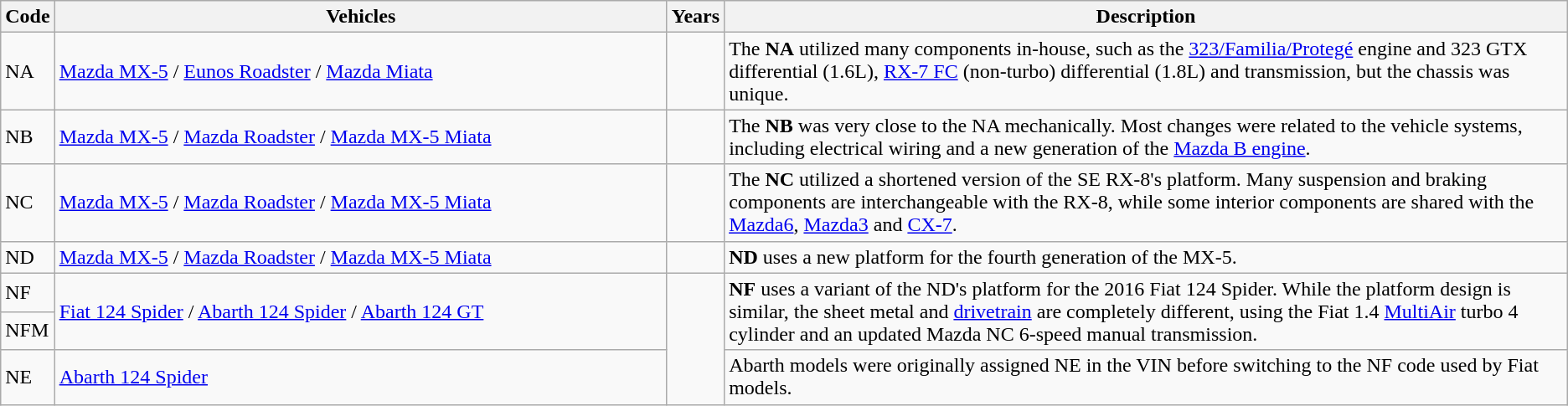<table class="wikitable">
<tr>
<th>Code</th>
<th style="width:30em">Vehicles</th>
<th>Years</th>
<th>Description</th>
</tr>
<tr>
<td>NA</td>
<td><a href='#'>Mazda MX-5</a> / <a href='#'>Eunos Roadster</a> / <a href='#'>Mazda Miata</a></td>
<td></td>
<td>The <strong>NA</strong> utilized many components in-house, such as the <a href='#'>323/Familia/Protegé</a> engine and 323 GTX differential (1.6L), <a href='#'>RX-7 FC</a> (non-turbo) differential (1.8L) and transmission, but the chassis was unique.</td>
</tr>
<tr>
<td>NB</td>
<td><a href='#'>Mazda MX-5</a> / <a href='#'>Mazda Roadster</a> / <a href='#'>Mazda MX-5 Miata</a></td>
<td></td>
<td>The <strong>NB</strong> was very close to the NA mechanically. Most changes were related to the vehicle systems, including electrical wiring and a new generation of the <a href='#'>Mazda B engine</a>.</td>
</tr>
<tr>
<td>NC</td>
<td><a href='#'>Mazda MX-5</a> / <a href='#'>Mazda Roadster</a> / <a href='#'>Mazda MX-5 Miata</a></td>
<td></td>
<td>The <strong>NC</strong> utilized a shortened version of the SE RX-8's platform. Many suspension and braking components are interchangeable with the RX-8, while some interior components are shared with the <a href='#'>Mazda6</a>, <a href='#'>Mazda3</a> and <a href='#'>CX-7</a>.</td>
</tr>
<tr>
<td>ND</td>
<td><a href='#'>Mazda MX-5</a> / <a href='#'>Mazda Roadster</a> / <a href='#'>Mazda MX-5 Miata</a></td>
<td></td>
<td><strong>ND</strong> uses a new platform for the fourth generation of the MX-5.</td>
</tr>
<tr>
<td>NF</td>
<td rowspan="2"><a href='#'>Fiat 124 Spider</a> / <a href='#'>Abarth 124 Spider</a> / <a href='#'>Abarth 124 GT</a></td>
<td rowspan="3"></td>
<td rowspan="2"><strong>NF</strong> uses a variant of the ND's platform for the 2016 Fiat 124 Spider. While the platform design is similar, the sheet metal and <a href='#'>drivetrain</a> are completely different, using the Fiat 1.4 <a href='#'>MultiAir</a> turbo 4 cylinder and an updated Mazda NC 6-speed manual transmission.</td>
</tr>
<tr>
<td>NFM</td>
</tr>
<tr>
<td>NE</td>
<td><a href='#'>Abarth 124 Spider</a></td>
<td>Abarth models were originally assigned NE in the VIN before switching to the NF code used by Fiat models.</td>
</tr>
</table>
